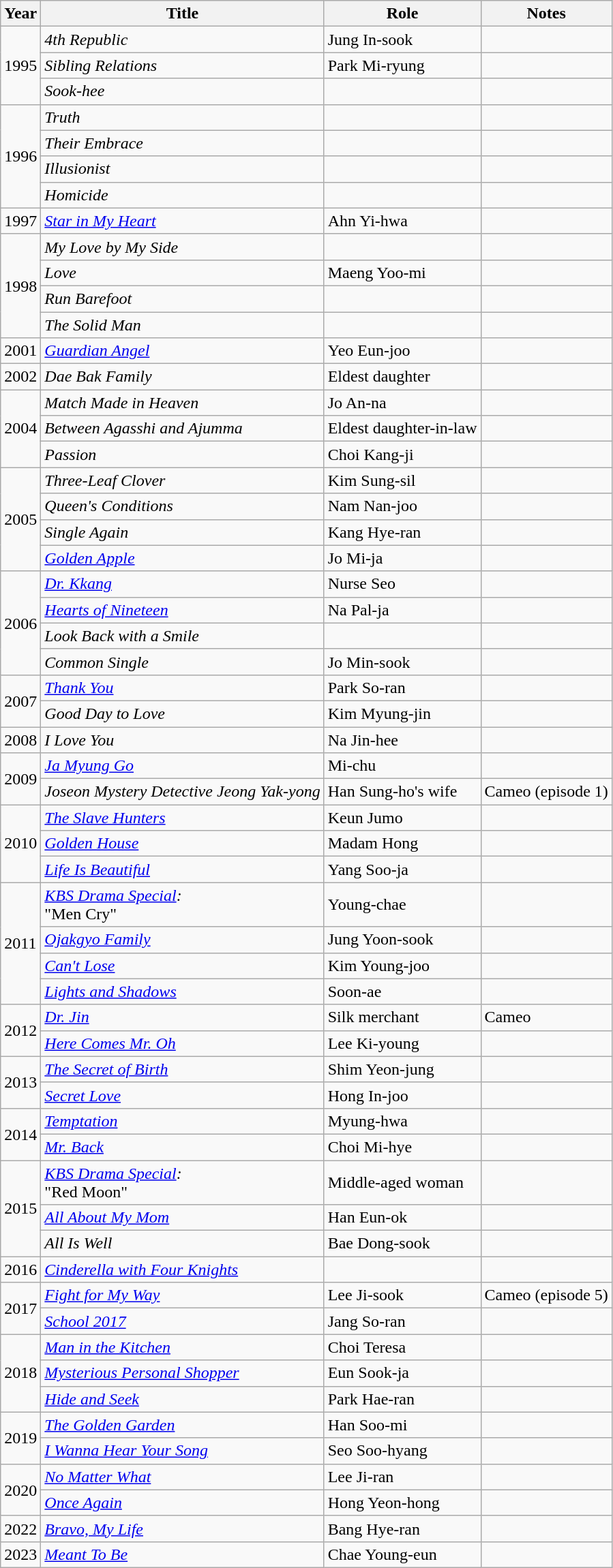<table class="wikitable">
<tr>
<th>Year</th>
<th>Title</th>
<th>Role</th>
<th>Notes</th>
</tr>
<tr>
<td rowspan=3>1995</td>
<td><em>4th Republic</em></td>
<td>Jung In-sook</td>
<td></td>
</tr>
<tr>
<td><em>Sibling Relations</em></td>
<td>Park Mi-ryung</td>
<td></td>
</tr>
<tr>
<td><em>Sook-hee</em></td>
<td></td>
<td></td>
</tr>
<tr>
<td rowspan=4>1996</td>
<td><em>Truth</em></td>
<td></td>
<td></td>
</tr>
<tr>
<td><em>Their Embrace</em></td>
<td></td>
<td></td>
</tr>
<tr>
<td><em>Illusionist</em></td>
<td></td>
<td></td>
</tr>
<tr>
<td><em>Homicide</em></td>
<td></td>
<td></td>
</tr>
<tr>
<td>1997</td>
<td><em><a href='#'>Star in My Heart</a></em></td>
<td>Ahn Yi-hwa</td>
<td></td>
</tr>
<tr>
<td rowspan=4>1998</td>
<td><em>My Love by My Side</em></td>
<td></td>
<td></td>
</tr>
<tr>
<td><em>Love</em></td>
<td>Maeng Yoo-mi</td>
<td></td>
</tr>
<tr>
<td><em>Run Barefoot</em></td>
<td></td>
<td></td>
</tr>
<tr>
<td><em>The Solid Man</em></td>
<td></td>
<td></td>
</tr>
<tr>
<td>2001</td>
<td><em><a href='#'>Guardian Angel</a></em></td>
<td>Yeo Eun-joo</td>
<td></td>
</tr>
<tr>
<td>2002</td>
<td><em>Dae Bak Family</em></td>
<td>Eldest daughter</td>
<td></td>
</tr>
<tr>
<td rowspan=3>2004</td>
<td><em>Match Made in Heaven</em></td>
<td>Jo An-na</td>
<td></td>
</tr>
<tr>
<td><em>Between Agasshi and Ajumma</em></td>
<td> Eldest daughter-in-law</td>
<td></td>
</tr>
<tr>
<td><em>Passion</em></td>
<td>Choi Kang-ji</td>
<td></td>
</tr>
<tr>
<td rowspan=4>2005</td>
<td><em>Three-Leaf Clover</em></td>
<td>Kim Sung-sil</td>
<td></td>
</tr>
<tr>
<td><em>Queen's Conditions</em></td>
<td>Nam Nan-joo</td>
<td></td>
</tr>
<tr>
<td><em>Single Again</em></td>
<td>Kang Hye-ran</td>
<td></td>
</tr>
<tr>
<td><em><a href='#'>Golden Apple</a></em></td>
<td>Jo Mi-ja</td>
<td></td>
</tr>
<tr>
<td rowspan=4>2006</td>
<td><em><a href='#'>Dr. Kkang</a></em></td>
<td>Nurse Seo</td>
<td></td>
</tr>
<tr>
<td><em><a href='#'>Hearts of Nineteen</a></em></td>
<td>Na Pal-ja</td>
<td></td>
</tr>
<tr>
<td><em>Look Back with a Smile</em></td>
<td></td>
<td></td>
</tr>
<tr>
<td><em>Common Single</em></td>
<td>Jo Min-sook</td>
<td></td>
</tr>
<tr>
<td rowspan=2>2007</td>
<td><em><a href='#'>Thank You</a></em></td>
<td>Park So-ran</td>
<td></td>
</tr>
<tr>
<td><em>Good Day to Love</em></td>
<td>Kim Myung-jin</td>
<td></td>
</tr>
<tr>
<td>2008</td>
<td><em>I Love You</em></td>
<td>Na Jin-hee</td>
<td></td>
</tr>
<tr>
<td rowspan=2>2009</td>
<td><em><a href='#'>Ja Myung Go</a></em></td>
<td>Mi-chu</td>
<td></td>
</tr>
<tr>
<td><em>Joseon Mystery Detective Jeong Yak-yong</em></td>
<td>Han Sung-ho's wife</td>
<td>Cameo (episode 1)</td>
</tr>
<tr>
<td rowspan=3>2010</td>
<td><em><a href='#'>The Slave Hunters</a></em></td>
<td>Keun Jumo</td>
<td></td>
</tr>
<tr>
<td><em><a href='#'>Golden House</a></em></td>
<td>Madam Hong</td>
<td></td>
</tr>
<tr>
<td><em><a href='#'>Life Is Beautiful</a></em></td>
<td>Yang Soo-ja</td>
<td></td>
</tr>
<tr>
<td rowspan=4>2011</td>
<td><em><a href='#'>KBS Drama Special</a>:</em><br>"Men Cry"</td>
<td>Young-chae</td>
<td></td>
</tr>
<tr>
<td><em><a href='#'>Ojakgyo Family</a></em></td>
<td>Jung Yoon-sook</td>
<td></td>
</tr>
<tr>
<td><em><a href='#'>Can't Lose</a></em></td>
<td>Kim Young-joo</td>
<td></td>
</tr>
<tr>
<td><em><a href='#'>Lights and Shadows</a></em></td>
<td>Soon-ae</td>
<td></td>
</tr>
<tr>
<td rowspan=2>2012</td>
<td><em><a href='#'>Dr. Jin</a></em></td>
<td>Silk merchant</td>
<td>Cameo</td>
</tr>
<tr>
<td><em><a href='#'>Here Comes Mr. Oh</a></em></td>
<td>Lee Ki-young</td>
<td></td>
</tr>
<tr>
<td rowspan=2>2013</td>
<td><em><a href='#'>The Secret of Birth</a></em></td>
<td>Shim Yeon-jung</td>
<td></td>
</tr>
<tr>
<td><em><a href='#'>Secret Love</a></em></td>
<td>Hong In-joo</td>
<td></td>
</tr>
<tr>
<td rowspan=2>2014</td>
<td><em><a href='#'>Temptation</a></em></td>
<td>Myung-hwa</td>
<td></td>
</tr>
<tr>
<td><em><a href='#'>Mr. Back</a></em></td>
<td>Choi Mi-hye</td>
<td></td>
</tr>
<tr>
<td rowspan=3>2015</td>
<td><em><a href='#'>KBS Drama Special</a>:</em><br>"Red Moon"</td>
<td>Middle-aged woman</td>
<td></td>
</tr>
<tr>
<td><em><a href='#'>All About My Mom</a></em></td>
<td>Han Eun-ok</td>
<td></td>
</tr>
<tr>
<td><em>All Is Well</em></td>
<td>Bae Dong-sook</td>
<td></td>
</tr>
<tr>
<td>2016</td>
<td><em><a href='#'>Cinderella with Four Knights</a></em></td>
<td></td>
<td></td>
</tr>
<tr>
<td rowspan=2>2017</td>
<td><em><a href='#'>Fight for My Way</a></em></td>
<td>Lee Ji-sook</td>
<td>Cameo (episode 5)</td>
</tr>
<tr>
<td><em><a href='#'>School 2017</a></em></td>
<td>Jang So-ran</td>
<td></td>
</tr>
<tr>
<td rowspan=3>2018</td>
<td><em><a href='#'>Man in the Kitchen</a></em></td>
<td>Choi Teresa</td>
<td></td>
</tr>
<tr>
<td><em><a href='#'>Mysterious Personal Shopper</a></em></td>
<td>Eun Sook-ja</td>
<td></td>
</tr>
<tr>
<td><em><a href='#'>Hide and Seek</a></em></td>
<td>Park Hae-ran</td>
<td></td>
</tr>
<tr>
<td rowspan=2>2019</td>
<td><em><a href='#'>The Golden Garden</a></em></td>
<td>Han Soo-mi</td>
</tr>
<tr>
<td><em><a href='#'>I Wanna Hear Your Song</a></em></td>
<td>Seo Soo-hyang</td>
<td></td>
</tr>
<tr>
<td rowspan=2>2020</td>
<td><em><a href='#'>No Matter What</a></em></td>
<td>Lee Ji-ran</td>
<td></td>
</tr>
<tr>
<td><em><a href='#'>Once Again</a></em></td>
<td>Hong Yeon-hong</td>
<td></td>
</tr>
<tr>
<td>2022</td>
<td><em><a href='#'>Bravo, My Life</a></em></td>
<td>Bang Hye-ran</td>
<td></td>
</tr>
<tr>
<td>2023</td>
<td><em><a href='#'>Meant To Be</a></em></td>
<td>Chae Young-eun</td>
<td></td>
</tr>
</table>
